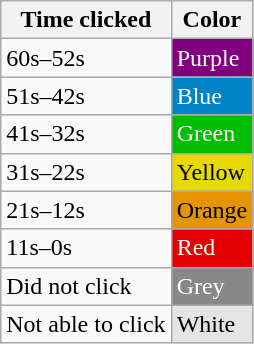<table class="wikitable">
<tr>
<th>Time clicked</th>
<th>Color</th>
</tr>
<tr>
<td>60s–52s</td>
<td style="background: #820080; color: white">Purple</td>
</tr>
<tr>
<td>51s–42s</td>
<td style="background: #0083C7; color: white">Blue</td>
</tr>
<tr>
<td>41s–32s</td>
<td style="background: #02be01; color: white">Green</td>
</tr>
<tr>
<td>31s–22s</td>
<td style="background: #E5D900">Yellow</td>
</tr>
<tr>
<td>21s–12s</td>
<td style="background: #e59500">Orange</td>
</tr>
<tr>
<td>11s–0s</td>
<td style="background: #e50000; color: white">Red</td>
</tr>
<tr>
<td>Did not click</td>
<td style="background: #888; color: white">Grey</td>
</tr>
<tr>
<td>Not able to click</td>
<td style="background: #e4e4e4">White</td>
</tr>
</table>
